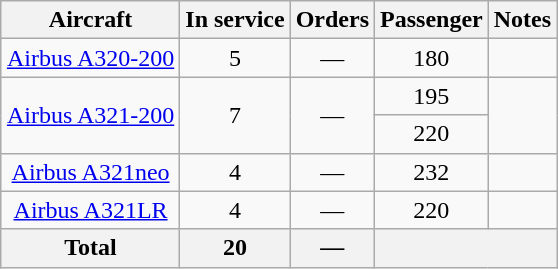<table class="wikitable" style="margin:0.5em auto;text-align:center">
<tr>
<th>Aircraft</th>
<th>In service</th>
<th>Orders</th>
<th>Passenger</th>
<th>Notes</th>
</tr>
<tr>
<td><a href='#'>Airbus A320-200</a></td>
<td>5</td>
<td>—</td>
<td>180</td>
<td></td>
</tr>
<tr>
<td rowspan="2"><a href='#'>Airbus A321-200</a></td>
<td rowspan="2">7</td>
<td rowspan="2">—</td>
<td>195</td>
<td rowspan="2"></td>
</tr>
<tr>
<td>220</td>
</tr>
<tr>
<td><a href='#'>Airbus A321neo</a></td>
<td>4</td>
<td>—</td>
<td>232</td>
<td></td>
</tr>
<tr>
<td><a href='#'>Airbus A321LR</a></td>
<td>4</td>
<td>—</td>
<td>220</td>
<td></td>
</tr>
<tr>
<th>Total</th>
<th>20</th>
<th>—</th>
<th colspan="2"></th>
</tr>
</table>
